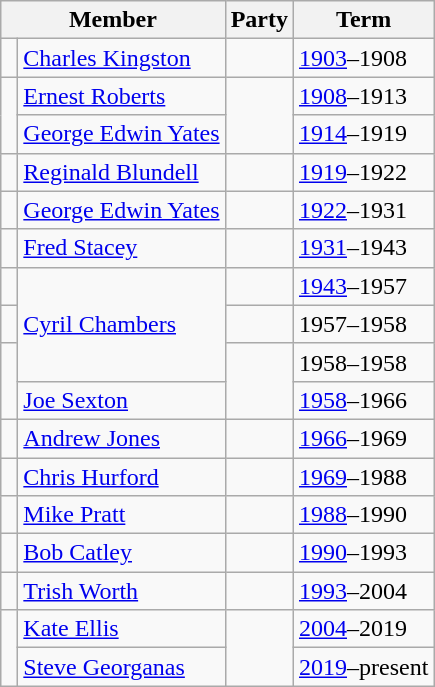<table class="wikitable">
<tr>
<th colspan="2">Member</th>
<th>Party</th>
<th>Term</th>
</tr>
<tr>
<td> </td>
<td><a href='#'>Charles Kingston</a></td>
<td></td>
<td><a href='#'>1903</a>–1908</td>
</tr>
<tr>
<td rowspan=2 > </td>
<td><a href='#'>Ernest Roberts</a></td>
<td rowspan=2></td>
<td><a href='#'>1908</a>–1913</td>
</tr>
<tr>
<td><a href='#'>George Edwin Yates</a></td>
<td><a href='#'>1914</a>–1919</td>
</tr>
<tr>
<td> </td>
<td><a href='#'>Reginald Blundell</a></td>
<td></td>
<td><a href='#'>1919</a>–1922</td>
</tr>
<tr>
<td> </td>
<td><a href='#'>George Edwin Yates</a></td>
<td></td>
<td><a href='#'>1922</a>–1931</td>
</tr>
<tr>
<td> </td>
<td><a href='#'>Fred Stacey</a></td>
<td></td>
<td><a href='#'>1931</a>–1943</td>
</tr>
<tr>
<td> </td>
<td rowspan="3"><a href='#'>Cyril Chambers</a></td>
<td></td>
<td><a href='#'>1943</a>–1957</td>
</tr>
<tr>
<td> </td>
<td></td>
<td>1957–1958</td>
</tr>
<tr>
<td rowspan=2 > </td>
<td rowspan=2></td>
<td>1958–1958</td>
</tr>
<tr>
<td><a href='#'>Joe Sexton</a></td>
<td><a href='#'>1958</a>–1966</td>
</tr>
<tr>
<td> </td>
<td><a href='#'>Andrew Jones</a></td>
<td></td>
<td><a href='#'>1966</a>–1969</td>
</tr>
<tr>
<td> </td>
<td><a href='#'>Chris Hurford</a></td>
<td></td>
<td><a href='#'>1969</a>–1988</td>
</tr>
<tr>
<td> </td>
<td><a href='#'>Mike Pratt</a></td>
<td></td>
<td><a href='#'>1988</a>–1990</td>
</tr>
<tr>
<td> </td>
<td><a href='#'>Bob Catley</a></td>
<td></td>
<td><a href='#'>1990</a>–1993</td>
</tr>
<tr>
<td> </td>
<td><a href='#'>Trish Worth</a></td>
<td></td>
<td><a href='#'>1993</a>–2004</td>
</tr>
<tr>
<td rowspan=2 > </td>
<td><a href='#'>Kate Ellis</a></td>
<td rowspan=2></td>
<td><a href='#'>2004</a>–2019</td>
</tr>
<tr>
<td><a href='#'>Steve Georganas</a></td>
<td><a href='#'>2019</a>–present</td>
</tr>
</table>
